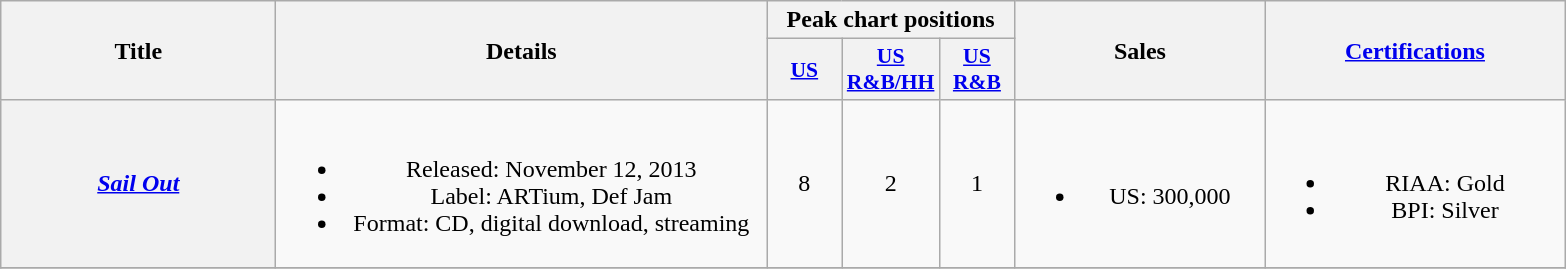<table class="wikitable plainrowheaders" style="text-align:center;">
<tr>
<th scope="col" rowspan="2" style="width:11em;">Title</th>
<th scope="col" rowspan="2" style="width:20em;">Details</th>
<th scope="col" colspan="3">Peak chart positions</th>
<th scope="col" rowspan="2" style="width:10em;">Sales</th>
<th scope="col" rowspan="2" style="width:12em;"><a href='#'>Certifications</a></th>
</tr>
<tr>
<th scope="col" style="width:3em;font-size:90%;"><a href='#'>US</a><br></th>
<th scope="col" style="width:3em;font-size:90%;"><a href='#'>US<br>R&B/HH</a><br></th>
<th scope="col" style="width:3em;font-size:90%;"><a href='#'>US<br>R&B</a><br></th>
</tr>
<tr>
<th scope="row"><em><a href='#'>Sail Out</a></em></th>
<td><br><ul><li>Released: November 12, 2013</li><li>Label: ARTium, Def Jam</li><li>Format: CD, digital download, streaming</li></ul></td>
<td>8</td>
<td>2</td>
<td>1</td>
<td><br><ul><li>US: 300,000</li></ul></td>
<td><br><ul><li>RIAA: Gold</li><li>BPI: Silver</li></ul></td>
</tr>
<tr>
</tr>
</table>
